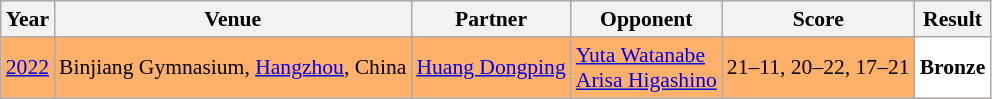<table class="sortable wikitable" style="font-size: 90%;">
<tr>
<th>Year</th>
<th>Venue</th>
<th>Partner</th>
<th>Opponent</th>
<th>Score</th>
<th>Result</th>
</tr>
<tr style="background:#FFB069">
<td align="center"><a href='#'>2022</a></td>
<td align="left">Binjiang Gymnasium, <a href='#'>Hangzhou</a>, China</td>
<td align="left"> <a href='#'>Huang Dongping</a></td>
<td align="left"> <a href='#'>Yuta Watanabe</a><br>  <a href='#'>Arisa Higashino</a></td>
<td align="left">21–11, 20–22, 17–21</td>
<td style="text-align:left; background:white"> <strong>Bronze</strong></td>
</tr>
</table>
